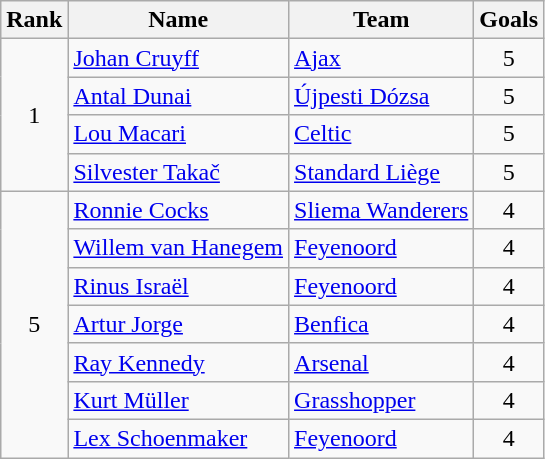<table class="wikitable" style="text-align:center">
<tr>
<th>Rank</th>
<th>Name</th>
<th>Team</th>
<th>Goals</th>
</tr>
<tr>
<td rowspan="4">1</td>
<td align="left"> <a href='#'>Johan Cruyff</a></td>
<td align="left"> <a href='#'>Ajax</a></td>
<td>5</td>
</tr>
<tr>
<td align="left"> <a href='#'>Antal Dunai</a></td>
<td align="left"> <a href='#'>Újpesti Dózsa</a></td>
<td>5</td>
</tr>
<tr>
<td align="left"> <a href='#'>Lou Macari</a></td>
<td align="left"> <a href='#'>Celtic</a></td>
<td>5</td>
</tr>
<tr>
<td align="left"> <a href='#'>Silvester Takač</a></td>
<td align="left"> <a href='#'>Standard Liège</a></td>
<td>5</td>
</tr>
<tr>
<td rowspan="7">5</td>
<td align="left"> <a href='#'>Ronnie Cocks</a></td>
<td align="left"> <a href='#'>Sliema Wanderers</a></td>
<td>4</td>
</tr>
<tr>
<td align="left"> <a href='#'>Willem van Hanegem</a></td>
<td align="left"> <a href='#'>Feyenoord</a></td>
<td>4</td>
</tr>
<tr>
<td align="left"> <a href='#'>Rinus Israël</a></td>
<td align="left"> <a href='#'>Feyenoord</a></td>
<td>4</td>
</tr>
<tr>
<td align="left"> <a href='#'>Artur Jorge</a></td>
<td align="left"> <a href='#'>Benfica</a></td>
<td>4</td>
</tr>
<tr>
<td align="left"> <a href='#'>Ray Kennedy</a></td>
<td align="left"> <a href='#'>Arsenal</a></td>
<td>4</td>
</tr>
<tr>
<td align="left"> <a href='#'>Kurt Müller</a></td>
<td align="left"> <a href='#'>Grasshopper</a></td>
<td>4</td>
</tr>
<tr>
<td align="left"> <a href='#'>Lex Schoenmaker</a></td>
<td align="left"> <a href='#'>Feyenoord</a></td>
<td>4</td>
</tr>
</table>
